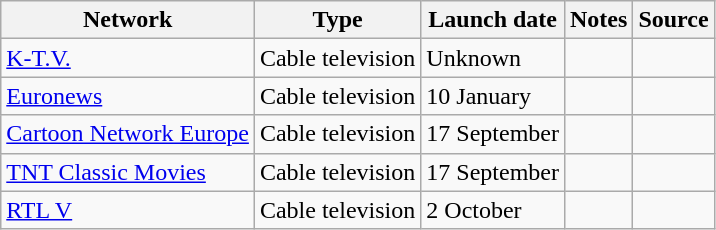<table class="wikitable sortable">
<tr>
<th>Network</th>
<th>Type</th>
<th>Launch date</th>
<th>Notes</th>
<th>Source</th>
</tr>
<tr>
<td><a href='#'>K-T.V.</a></td>
<td>Cable television</td>
<td>Unknown</td>
<td></td>
<td></td>
</tr>
<tr>
<td><a href='#'>Euronews</a></td>
<td>Cable television</td>
<td>10 January</td>
<td></td>
<td></td>
</tr>
<tr>
<td><a href='#'>Cartoon Network Europe</a></td>
<td>Cable television</td>
<td>17 September</td>
<td></td>
<td></td>
</tr>
<tr>
<td><a href='#'>TNT Classic Movies</a></td>
<td>Cable television</td>
<td>17 September</td>
<td></td>
<td></td>
</tr>
<tr>
<td><a href='#'>RTL V</a></td>
<td>Cable television</td>
<td>2 October</td>
<td></td>
<td></td>
</tr>
</table>
